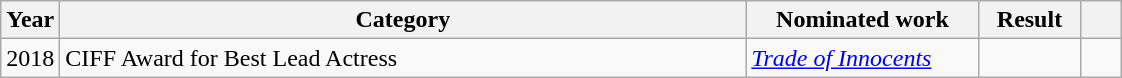<table class="wikitable">
<tr>
<th>Year</th>
<th width="450">Category</th>
<th width="148">Nominated work</th>
<th width="60">Result</th>
<th width="20" class="unsortable"></th>
</tr>
<tr>
<td>2018</td>
<td>CIFF Award for Best Lead Actress</td>
<td><em><a href='#'>Trade of Innocents</a></em></td>
<td></td>
<td></td>
</tr>
</table>
